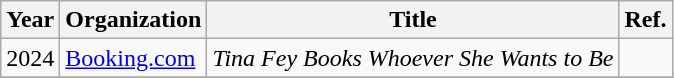<table class="wikitable">
<tr>
<th>Year</th>
<th>Organization</th>
<th>Title</th>
<th>Ref.</th>
</tr>
<tr>
<td>2024</td>
<td><a href='#'>Booking.com</a></td>
<td><em>Tina Fey Books Whoever She Wants to Be</em></td>
<td></td>
</tr>
<tr>
</tr>
</table>
